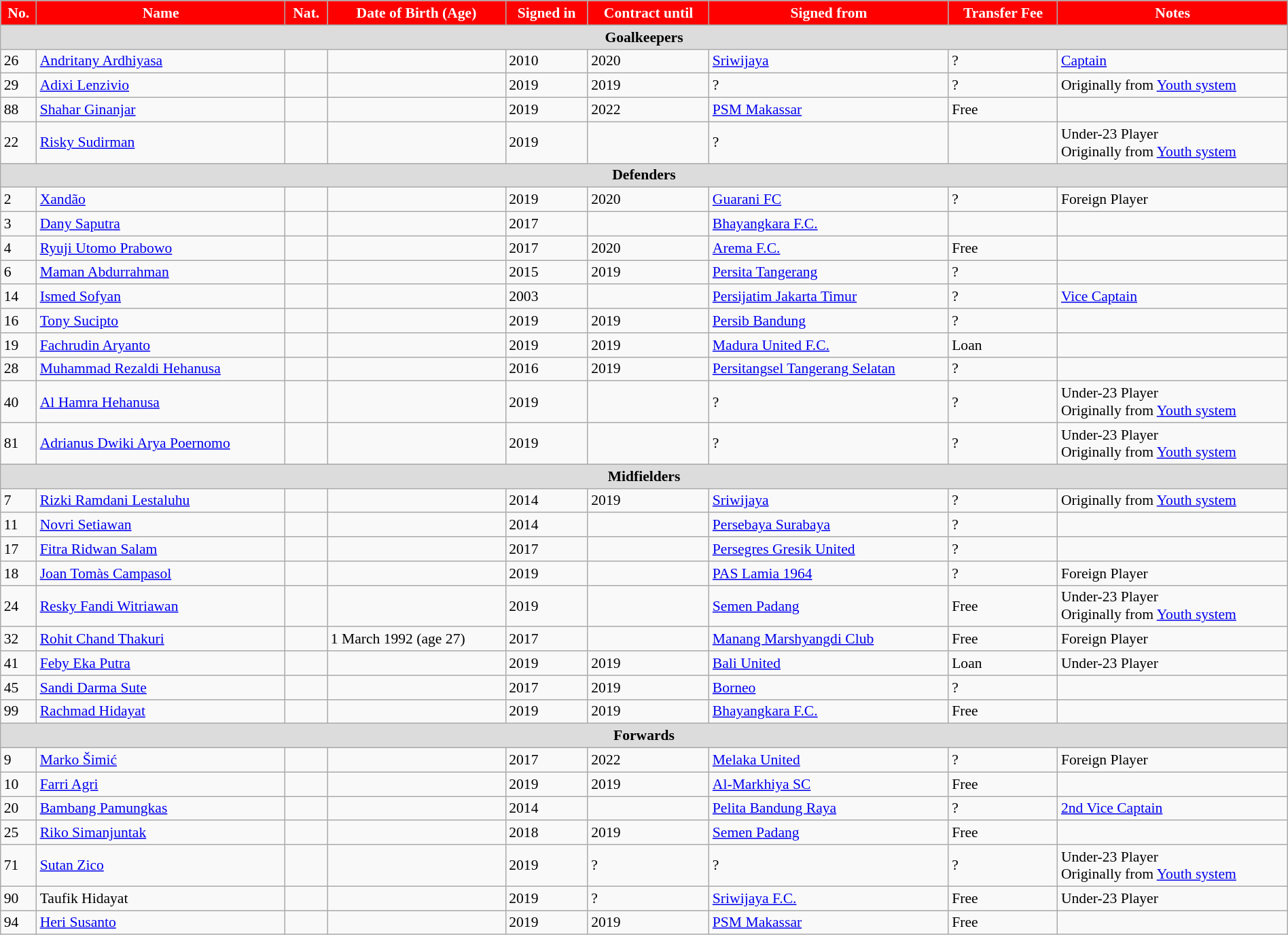<table class="wikitable"  style="text-align:left; font-size:90%; width:100%;">
<tr>
<th style="background:red; color:white; text-align:center;">No.</th>
<th style="background:red; color:white; text-align:center;">Name</th>
<th style="background:red; color:white; text-align:center;">Nat.</th>
<th style="background:red; color:white; text-align:center;">Date of Birth (Age)</th>
<th style="background:red; color:white; text-align:center;">Signed in</th>
<th style="background:red; color:white; text-align:center;">Contract until</th>
<th style="background:red; color:white; text-align:center;">Signed from</th>
<th style="background:red; color:white; text-align:center;">Transfer Fee</th>
<th style="background:red; color:white; text-align:center;">Notes</th>
</tr>
<tr>
<th colspan="9" style="background:#dcdcdc; text-align:center;">Goalkeepers</th>
</tr>
<tr>
<td>26</td>
<td><a href='#'>Andritany Ardhiyasa</a></td>
<td></td>
<td></td>
<td>2010</td>
<td>2020</td>
<td> <a href='#'>Sriwijaya</a></td>
<td>?</td>
<td><a href='#'>Captain</a></td>
</tr>
<tr>
<td>29</td>
<td><a href='#'>Adixi Lenzivio</a></td>
<td></td>
<td></td>
<td>2019</td>
<td>2019</td>
<td>?</td>
<td>?</td>
<td>Originally from <a href='#'>Youth system</a></td>
</tr>
<tr>
<td>88</td>
<td><a href='#'>Shahar Ginanjar</a></td>
<td></td>
<td></td>
<td>2019</td>
<td>2022</td>
<td> <a href='#'>PSM Makassar</a></td>
<td>Free</td>
<td></td>
</tr>
<tr>
<td>22</td>
<td><a href='#'>Risky Sudirman</a></td>
<td></td>
<td></td>
<td>2019</td>
<td></td>
<td>?</td>
<td></td>
<td>Under-23 Player <br> Originally from <a href='#'>Youth system</a></td>
</tr>
<tr>
<th colspan="9" style="background:#dcdcdc; text-align:center;">Defenders</th>
</tr>
<tr>
<td>2</td>
<td><a href='#'>Xandão</a></td>
<td></td>
<td></td>
<td>2019</td>
<td>2020</td>
<td> <a href='#'>Guarani FC</a></td>
<td>?</td>
<td>Foreign Player</td>
</tr>
<tr>
<td>3</td>
<td><a href='#'>Dany Saputra</a></td>
<td></td>
<td></td>
<td>2017</td>
<td></td>
<td> <a href='#'>Bhayangkara F.C.</a></td>
<td></td>
<td></td>
</tr>
<tr>
<td>4</td>
<td><a href='#'>Ryuji Utomo Prabowo</a></td>
<td></td>
<td></td>
<td>2017</td>
<td>2020</td>
<td> <a href='#'>Arema F.C.</a></td>
<td>Free</td>
<td></td>
</tr>
<tr>
<td>6</td>
<td><a href='#'>Maman Abdurrahman</a></td>
<td></td>
<td></td>
<td>2015</td>
<td>2019</td>
<td> <a href='#'>Persita Tangerang</a></td>
<td>?</td>
<td></td>
</tr>
<tr>
<td>14</td>
<td><a href='#'>Ismed Sofyan</a></td>
<td></td>
<td></td>
<td>2003</td>
<td></td>
<td> <a href='#'>Persijatim Jakarta Timur</a></td>
<td>?</td>
<td><a href='#'>Vice Captain</a></td>
</tr>
<tr>
<td>16</td>
<td><a href='#'>Tony Sucipto</a></td>
<td></td>
<td></td>
<td>2019</td>
<td>2019</td>
<td> <a href='#'>Persib Bandung</a></td>
<td>?</td>
<td></td>
</tr>
<tr>
<td>19</td>
<td><a href='#'>Fachrudin Aryanto</a></td>
<td></td>
<td></td>
<td>2019</td>
<td>2019</td>
<td> <a href='#'>Madura United F.C.</a></td>
<td>Loan</td>
<td></td>
</tr>
<tr>
<td>28</td>
<td><a href='#'>Muhammad Rezaldi Hehanusa</a></td>
<td></td>
<td></td>
<td>2016</td>
<td>2019</td>
<td> <a href='#'>Persitangsel Tangerang Selatan</a></td>
<td>?</td>
<td></td>
</tr>
<tr>
<td>40</td>
<td><a href='#'>Al Hamra Hehanusa</a></td>
<td></td>
<td></td>
<td>2019</td>
<td></td>
<td>?</td>
<td>?</td>
<td>Under-23 Player <br> Originally from <a href='#'>Youth system</a></td>
</tr>
<tr>
<td>81</td>
<td><a href='#'>Adrianus Dwiki Arya Poernomo</a></td>
<td></td>
<td></td>
<td>2019</td>
<td></td>
<td>?</td>
<td>?</td>
<td>Under-23 Player <br> Originally from <a href='#'>Youth system</a></td>
</tr>
<tr>
<th colspan="9" style="background:#dcdcdc; text-align:center;">Midfielders</th>
</tr>
<tr>
<td>7</td>
<td><a href='#'>Rizki Ramdani Lestaluhu</a></td>
<td></td>
<td></td>
<td>2014</td>
<td>2019</td>
<td> <a href='#'>Sriwijaya</a></td>
<td>?</td>
<td>Originally from <a href='#'>Youth system</a></td>
</tr>
<tr>
<td>11</td>
<td><a href='#'>Novri Setiawan</a></td>
<td></td>
<td></td>
<td>2014</td>
<td></td>
<td> <a href='#'>Persebaya Surabaya</a></td>
<td>?</td>
<td></td>
</tr>
<tr>
<td>17</td>
<td><a href='#'>Fitra Ridwan Salam</a></td>
<td></td>
<td></td>
<td>2017</td>
<td></td>
<td> <a href='#'>Persegres Gresik United</a></td>
<td>?</td>
<td></td>
</tr>
<tr>
<td>18</td>
<td><a href='#'>Joan Tomàs Campasol</a></td>
<td></td>
<td></td>
<td>2019</td>
<td></td>
<td> <a href='#'>PAS Lamia 1964</a></td>
<td>?</td>
<td>Foreign Player</td>
</tr>
<tr>
<td>24</td>
<td><a href='#'>Resky Fandi Witriawan</a></td>
<td></td>
<td></td>
<td>2019</td>
<td></td>
<td> <a href='#'>Semen Padang</a></td>
<td>Free</td>
<td>Under-23 Player <br> Originally from <a href='#'>Youth system</a></td>
</tr>
<tr>
<td>32</td>
<td><a href='#'>Rohit Chand Thakuri</a></td>
<td></td>
<td>1 March 1992 (age 27)</td>
<td>2017</td>
<td></td>
<td> <a href='#'>Manang Marshyangdi Club</a></td>
<td>Free</td>
<td>Foreign Player</td>
</tr>
<tr>
<td>41</td>
<td><a href='#'>Feby Eka Putra</a></td>
<td></td>
<td></td>
<td>2019</td>
<td>2019</td>
<td> <a href='#'>Bali United</a></td>
<td>Loan</td>
<td>Under-23 Player</td>
</tr>
<tr>
<td>45</td>
<td><a href='#'>Sandi Darma Sute</a></td>
<td></td>
<td></td>
<td>2017</td>
<td>2019</td>
<td> <a href='#'>Borneo</a></td>
<td>?</td>
<td></td>
</tr>
<tr>
<td>99</td>
<td><a href='#'>Rachmad Hidayat</a></td>
<td></td>
<td></td>
<td>2019</td>
<td>2019</td>
<td> <a href='#'>Bhayangkara F.C.</a></td>
<td>Free</td>
<td></td>
</tr>
<tr>
<th colspan="9" style="background:#dcdcdc; text-align:center;">Forwards</th>
</tr>
<tr>
<td>9</td>
<td><a href='#'>Marko Šimić</a></td>
<td></td>
<td></td>
<td>2017</td>
<td>2022</td>
<td> <a href='#'>Melaka United</a></td>
<td>?</td>
<td>Foreign Player</td>
</tr>
<tr>
<td>10</td>
<td><a href='#'>Farri Agri</a></td>
<td></td>
<td></td>
<td>2019</td>
<td>2019</td>
<td> <a href='#'>Al-Markhiya SC</a></td>
<td>Free</td>
<td></td>
</tr>
<tr>
<td>20</td>
<td><a href='#'>Bambang Pamungkas</a></td>
<td></td>
<td></td>
<td>2014</td>
<td></td>
<td> <a href='#'>Pelita Bandung Raya</a></td>
<td>?</td>
<td><a href='#'>2nd Vice Captain</a></td>
</tr>
<tr>
<td>25</td>
<td><a href='#'>Riko Simanjuntak</a></td>
<td></td>
<td></td>
<td>2018</td>
<td>2019</td>
<td> <a href='#'>Semen Padang</a></td>
<td>Free</td>
<td></td>
</tr>
<tr>
<td>71</td>
<td><a href='#'>Sutan Zico</a></td>
<td></td>
<td></td>
<td>2019</td>
<td>?</td>
<td>?</td>
<td>?</td>
<td>Under-23 Player <br> Originally from <a href='#'>Youth system</a></td>
</tr>
<tr>
<td>90</td>
<td>Taufik Hidayat</td>
<td></td>
<td></td>
<td>2019</td>
<td>?</td>
<td> <a href='#'>Sriwijaya F.C.</a></td>
<td>Free</td>
<td>Under-23 Player</td>
</tr>
<tr>
<td>94</td>
<td><a href='#'>Heri Susanto</a></td>
<td></td>
<td></td>
<td>2019</td>
<td>2019</td>
<td> <a href='#'>PSM Makassar</a></td>
<td>Free</td>
<td></td>
</tr>
</table>
